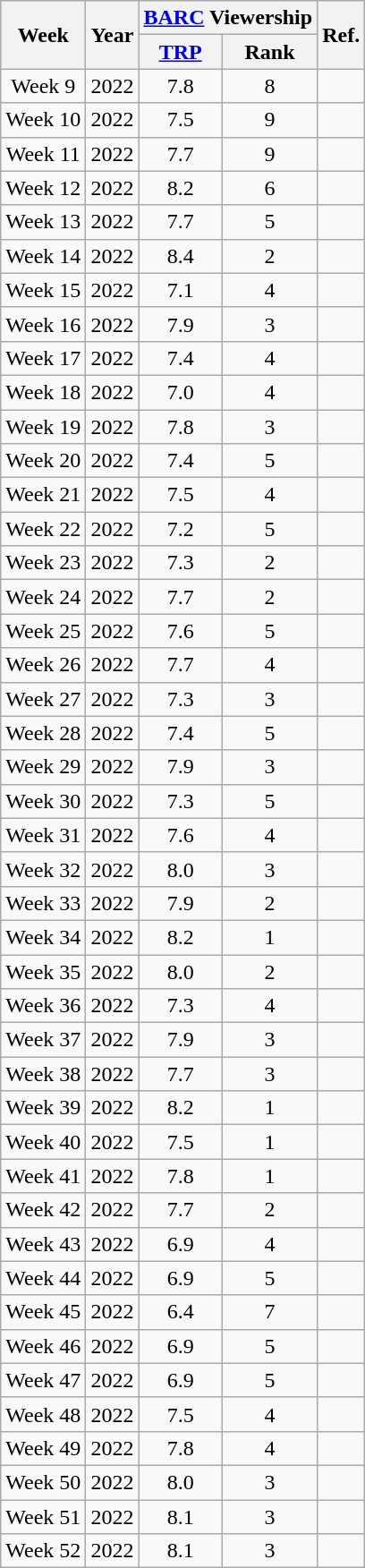<table class="wikitable sortable" style="text-align:center">
<tr>
<th rowspan="2">Week</th>
<th rowspan="2">Year</th>
<th colspan="2"><a href='#'>BARC</a> Viewership</th>
<th rowspan="2">Ref.</th>
</tr>
<tr>
<th><a href='#'>TRP</a></th>
<th>Rank</th>
</tr>
<tr>
<td>Week 9</td>
<td>2022</td>
<td>7.8</td>
<td>8</td>
<td></td>
</tr>
<tr>
<td>Week 10</td>
<td>2022</td>
<td>7.5</td>
<td>9</td>
<td></td>
</tr>
<tr>
<td>Week 11</td>
<td>2022</td>
<td>7.7</td>
<td>9</td>
<td></td>
</tr>
<tr>
<td>Week 12</td>
<td>2022</td>
<td>8.2</td>
<td>6</td>
<td></td>
</tr>
<tr>
<td>Week 13</td>
<td>2022</td>
<td>7.7</td>
<td>5</td>
<td></td>
</tr>
<tr>
<td>Week 14</td>
<td>2022</td>
<td>8.4</td>
<td>2</td>
<td></td>
</tr>
<tr>
<td>Week 15</td>
<td>2022</td>
<td>7.1</td>
<td>4</td>
<td></td>
</tr>
<tr>
<td>Week 16</td>
<td>2022</td>
<td>7.9</td>
<td>3</td>
<td></td>
</tr>
<tr>
<td>Week 17</td>
<td>2022</td>
<td>7.4</td>
<td>4</td>
<td></td>
</tr>
<tr>
<td>Week 18</td>
<td>2022</td>
<td>7.0</td>
<td>4</td>
<td></td>
</tr>
<tr>
<td>Week 19</td>
<td>2022</td>
<td>7.8</td>
<td>3</td>
<td></td>
</tr>
<tr>
<td>Week 20</td>
<td>2022</td>
<td>7.4</td>
<td>5</td>
<td></td>
</tr>
<tr>
<td>Week 21</td>
<td>2022</td>
<td>7.5</td>
<td>4</td>
<td></td>
</tr>
<tr>
<td>Week 22</td>
<td>2022</td>
<td>7.2</td>
<td>5</td>
<td></td>
</tr>
<tr>
<td>Week 23</td>
<td>2022</td>
<td>7.3</td>
<td>2</td>
<td></td>
</tr>
<tr>
<td>Week 24</td>
<td>2022</td>
<td>7.7</td>
<td>2</td>
<td></td>
</tr>
<tr>
<td>Week 25</td>
<td>2022</td>
<td>7.6</td>
<td>5</td>
<td></td>
</tr>
<tr>
<td>Week 26</td>
<td>2022</td>
<td>7.7</td>
<td>4</td>
<td></td>
</tr>
<tr>
<td>Week 27</td>
<td>2022</td>
<td>7.3</td>
<td>3</td>
<td></td>
</tr>
<tr>
<td>Week 28</td>
<td>2022</td>
<td>7.4</td>
<td>5</td>
<td></td>
</tr>
<tr>
<td>Week 29</td>
<td>2022</td>
<td>7.9</td>
<td>3</td>
<td></td>
</tr>
<tr>
<td>Week 30</td>
<td>2022</td>
<td>7.3</td>
<td>5</td>
<td></td>
</tr>
<tr>
<td>Week 31</td>
<td>2022</td>
<td>7.6</td>
<td>4</td>
<td></td>
</tr>
<tr>
<td>Week 32</td>
<td>2022</td>
<td>8.0</td>
<td>3</td>
<td></td>
</tr>
<tr>
<td>Week 33</td>
<td>2022</td>
<td>7.9</td>
<td>2</td>
<td></td>
</tr>
<tr>
<td>Week 34</td>
<td>2022</td>
<td>8.2</td>
<td>1</td>
<td></td>
</tr>
<tr>
<td>Week 35</td>
<td>2022</td>
<td>8.0</td>
<td>2</td>
<td></td>
</tr>
<tr>
<td>Week 36</td>
<td>2022</td>
<td>7.3</td>
<td>4</td>
<td></td>
</tr>
<tr>
<td>Week 37</td>
<td>2022</td>
<td>7.9</td>
<td>3</td>
<td></td>
</tr>
<tr>
<td>Week 38</td>
<td>2022</td>
<td>7.7</td>
<td>3</td>
<td></td>
</tr>
<tr>
<td>Week 39</td>
<td>2022</td>
<td>8.2</td>
<td>1</td>
<td></td>
</tr>
<tr>
<td>Week 40</td>
<td>2022</td>
<td>7.5</td>
<td>1</td>
<td></td>
</tr>
<tr>
<td>Week 41</td>
<td>2022</td>
<td>7.8</td>
<td>1</td>
<td></td>
</tr>
<tr>
<td>Week 42</td>
<td>2022</td>
<td>7.7</td>
<td>2</td>
<td></td>
</tr>
<tr>
<td>Week 43</td>
<td>2022</td>
<td>6.9</td>
<td>4</td>
<td></td>
</tr>
<tr>
<td>Week 44</td>
<td>2022</td>
<td>6.9</td>
<td>5</td>
<td></td>
</tr>
<tr>
<td>Week 45</td>
<td>2022</td>
<td>6.4</td>
<td>7</td>
<td></td>
</tr>
<tr>
<td>Week 46</td>
<td>2022</td>
<td>6.9</td>
<td>5</td>
<td></td>
</tr>
<tr>
<td>Week 47</td>
<td>2022</td>
<td>6.9</td>
<td>5</td>
<td></td>
</tr>
<tr>
<td>Week 48</td>
<td>2022</td>
<td>7.5</td>
<td>4</td>
<td></td>
</tr>
<tr>
<td>Week 49</td>
<td>2022</td>
<td>7.8</td>
<td>4</td>
<td></td>
</tr>
<tr>
<td>Week 50</td>
<td>2022</td>
<td>8.0</td>
<td>3</td>
<td></td>
</tr>
<tr>
<td>Week 51</td>
<td>2022</td>
<td>8.1</td>
<td>3</td>
<td></td>
</tr>
<tr>
<td>Week 52</td>
<td>2022</td>
<td>8.1</td>
<td>3</td>
<td></td>
</tr>
</table>
